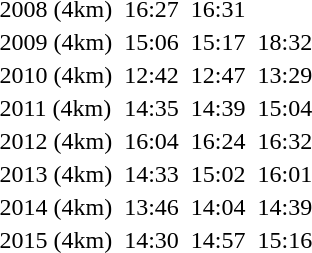<table>
<tr>
<td>2008 (4km)</td>
<td></td>
<td>16:27</td>
<td></td>
<td>16:31</td>
<td></td>
<td></td>
</tr>
<tr>
<td>2009 (4km)</td>
<td></td>
<td>15:06</td>
<td></td>
<td>15:17</td>
<td></td>
<td>18:32</td>
</tr>
<tr>
<td>2010 (4km)</td>
<td></td>
<td>12:42</td>
<td></td>
<td>12:47</td>
<td></td>
<td>13:29</td>
</tr>
<tr>
<td>2011 (4km)</td>
<td></td>
<td>14:35</td>
<td></td>
<td>14:39</td>
<td></td>
<td>15:04</td>
</tr>
<tr>
<td>2012 (4km)</td>
<td></td>
<td>16:04</td>
<td></td>
<td>16:24</td>
<td></td>
<td>16:32</td>
</tr>
<tr>
<td>2013 (4km)</td>
<td></td>
<td>14:33</td>
<td></td>
<td>15:02</td>
<td></td>
<td>16:01</td>
</tr>
<tr>
<td>2014 (4km)</td>
<td></td>
<td>13:46</td>
<td></td>
<td>14:04</td>
<td></td>
<td>14:39</td>
</tr>
<tr>
<td>2015 (4km)</td>
<td></td>
<td>14:30</td>
<td></td>
<td>14:57</td>
<td></td>
<td>15:16</td>
</tr>
</table>
